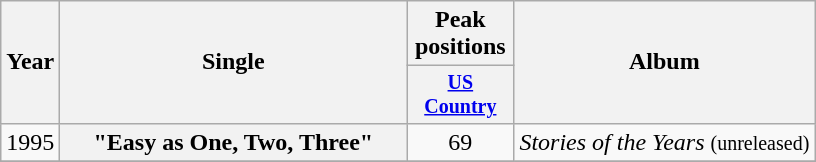<table class="wikitable plainrowheaders" style="text-align:center;">
<tr>
<th rowspan="2">Year</th>
<th rowspan="2" style="width:14em;">Single</th>
<th>Peak positions</th>
<th rowspan="2">Album</th>
</tr>
<tr style="font-size:smaller;">
<th width="65"><a href='#'>US Country</a></th>
</tr>
<tr>
<td>1995</td>
<th scope="row">"Easy as One, Two, Three"</th>
<td>69</td>
<td align="left"><em>Stories of the Years</em> <small>(unreleased)</small></td>
</tr>
<tr>
</tr>
</table>
